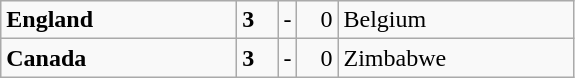<table class="wikitable">
<tr>
<td width=150> <strong>England</strong></td>
<td style="width:20px; text-align:left;"><strong>3</strong></td>
<td>-</td>
<td style="width:20px; text-align:right;">0</td>
<td width=150> Belgium</td>
</tr>
<tr>
<td> <strong>Canada</strong></td>
<td style="text-align:left;"><strong>3</strong></td>
<td>-</td>
<td style="text-align:right;">0</td>
<td> Zimbabwe</td>
</tr>
</table>
